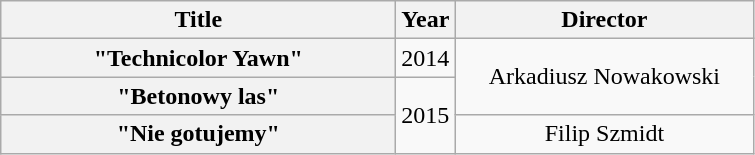<table class="wikitable plainrowheaders" style="text-align:center;" border="1">
<tr>
<th scope="col" style="width:16em;">Title</th>
<th scope="col">Year</th>
<th scope="col" style="width:12em;">Director</th>
</tr>
<tr>
<th scope="row">"Technicolor Yawn"</th>
<td>2014</td>
<td rowspan="2">Arkadiusz Nowakowski</td>
</tr>
<tr>
<th scope="row">"Betonowy las"</th>
<td rowspan="2">2015</td>
</tr>
<tr>
<th scope="row">"Nie gotujemy"</th>
<td>Filip Szmidt</td>
</tr>
</table>
